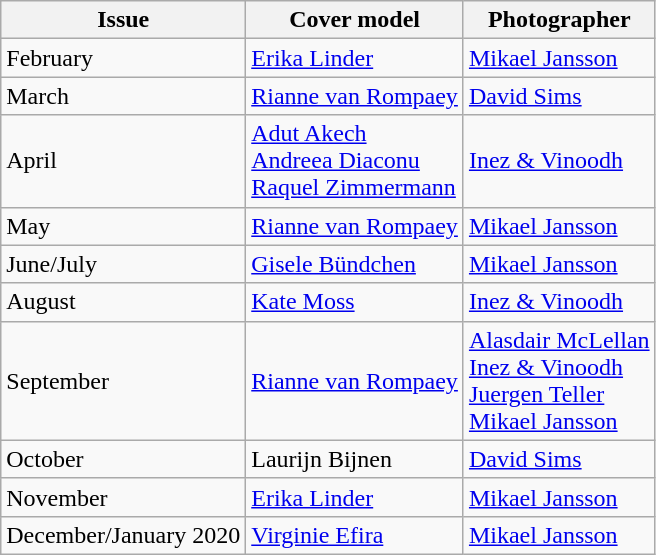<table class="sortable wikitable">
<tr>
<th>Issue</th>
<th>Cover model</th>
<th>Photographer</th>
</tr>
<tr>
<td>February</td>
<td><a href='#'>Erika Linder</a></td>
<td><a href='#'>Mikael Jansson</a></td>
</tr>
<tr>
<td>March</td>
<td><a href='#'>Rianne van Rompaey</a></td>
<td><a href='#'>David Sims</a></td>
</tr>
<tr>
<td>April</td>
<td><a href='#'>Adut Akech</a><br><a href='#'>Andreea Diaconu</a><br><a href='#'>Raquel Zimmermann</a></td>
<td><a href='#'>Inez & Vinoodh</a></td>
</tr>
<tr>
<td>May</td>
<td><a href='#'>Rianne van Rompaey</a></td>
<td><a href='#'>Mikael Jansson</a></td>
</tr>
<tr>
<td>June/July</td>
<td><a href='#'>Gisele Bündchen</a></td>
<td><a href='#'>Mikael Jansson</a></td>
</tr>
<tr>
<td>August</td>
<td><a href='#'>Kate Moss</a></td>
<td><a href='#'>Inez & Vinoodh</a></td>
</tr>
<tr>
<td>September</td>
<td><a href='#'>Rianne van Rompaey</a></td>
<td><a href='#'>Alasdair McLellan</a> <br> <a href='#'>Inez & Vinoodh</a> <br> <a href='#'>Juergen Teller</a> <br> <a href='#'>Mikael Jansson</a></td>
</tr>
<tr>
<td>October</td>
<td>Laurijn Bijnen</td>
<td><a href='#'>David Sims</a></td>
</tr>
<tr>
<td>November</td>
<td><a href='#'>Erika Linder</a></td>
<td><a href='#'>Mikael Jansson</a></td>
</tr>
<tr>
<td>December/January 2020</td>
<td><a href='#'>Virginie Efira</a></td>
<td><a href='#'>Mikael Jansson</a></td>
</tr>
</table>
